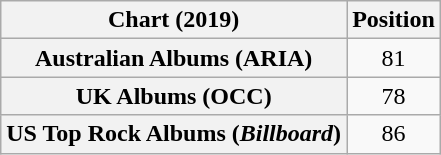<table class="wikitable plainrowheaders sortable">
<tr>
<th scope="col">Chart (2019)</th>
<th scope="col">Position</th>
</tr>
<tr>
<th scope="row">Australian Albums (ARIA)</th>
<td style="text-align:center;">81</td>
</tr>
<tr>
<th scope="row">UK Albums (OCC)</th>
<td style="text-align:center;">78</td>
</tr>
<tr>
<th scope="row">US Top Rock Albums (<em>Billboard</em>)</th>
<td style="text-align:center;">86</td>
</tr>
</table>
